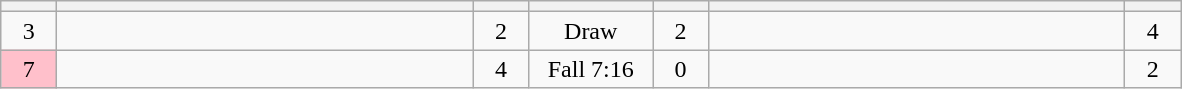<table class="wikitable" style="text-align: center;">
<tr>
<th width=30></th>
<th width=270></th>
<th width=30></th>
<th width=75></th>
<th width=30></th>
<th width=270></th>
<th width=30></th>
</tr>
<tr>
<td>3</td>
<td align=left></td>
<td>2</td>
<td>Draw</td>
<td>2</td>
<td align=left></td>
<td>4</td>
</tr>
<tr>
<td bgcolor=pink>7</td>
<td align=left></td>
<td>4</td>
<td>Fall 7:16</td>
<td>0</td>
<td align=left><strong></strong></td>
<td>2</td>
</tr>
</table>
